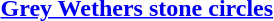<table border="0">
<tr>
<td></td>
<td><strong><a href='#'>Grey Wethers stone circles</a></strong></td>
</tr>
</table>
